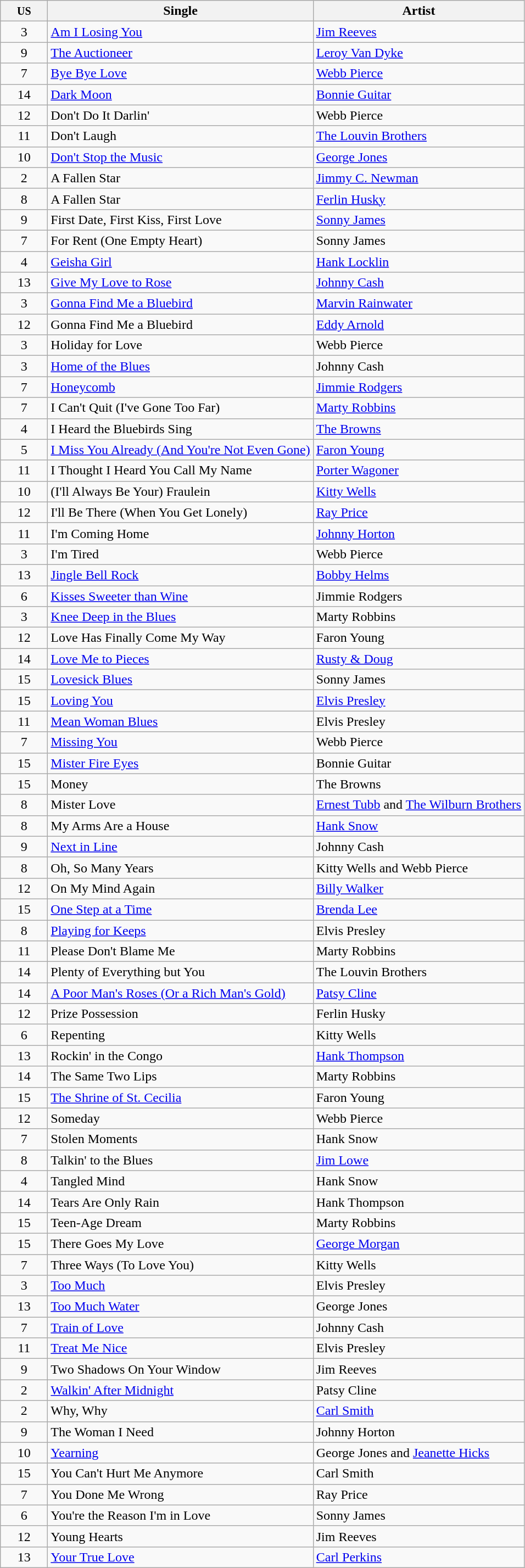<table class="wikitable sortable">
<tr>
<th width="50"><small>US</small></th>
<th>Single</th>
<th>Artist</th>
</tr>
<tr>
<td align="center">3</td>
<td><a href='#'>Am I Losing You</a></td>
<td><a href='#'>Jim Reeves</a></td>
</tr>
<tr>
<td align="center">9</td>
<td><a href='#'>The Auctioneer</a></td>
<td><a href='#'>Leroy Van Dyke</a></td>
</tr>
<tr>
<td align="center">7</td>
<td><a href='#'>Bye Bye Love</a></td>
<td><a href='#'>Webb Pierce</a></td>
</tr>
<tr>
<td align="center">14</td>
<td><a href='#'>Dark Moon</a></td>
<td><a href='#'>Bonnie Guitar</a></td>
</tr>
<tr>
<td align="center">12</td>
<td>Don't Do It Darlin'</td>
<td>Webb Pierce</td>
</tr>
<tr>
<td align="center">11</td>
<td>Don't Laugh</td>
<td><a href='#'>The Louvin Brothers</a></td>
</tr>
<tr>
<td align="center">10</td>
<td><a href='#'>Don't Stop the Music</a></td>
<td><a href='#'>George Jones</a></td>
</tr>
<tr>
<td align="center">2</td>
<td>A Fallen Star</td>
<td><a href='#'>Jimmy C. Newman</a></td>
</tr>
<tr>
<td align="center">8</td>
<td>A Fallen Star</td>
<td><a href='#'>Ferlin Husky</a></td>
</tr>
<tr>
<td align="center">9</td>
<td>First Date, First Kiss, First Love</td>
<td><a href='#'>Sonny James</a></td>
</tr>
<tr>
<td align="center">7</td>
<td>For Rent (One Empty Heart)</td>
<td>Sonny James</td>
</tr>
<tr>
<td align="center">4</td>
<td><a href='#'>Geisha Girl</a></td>
<td><a href='#'>Hank Locklin</a></td>
</tr>
<tr>
<td align="center">13</td>
<td><a href='#'>Give My Love to Rose</a></td>
<td><a href='#'>Johnny Cash</a></td>
</tr>
<tr>
<td align="center">3</td>
<td><a href='#'>Gonna Find Me a Bluebird</a></td>
<td><a href='#'>Marvin Rainwater</a></td>
</tr>
<tr>
<td align="center">12</td>
<td>Gonna Find Me a Bluebird</td>
<td><a href='#'>Eddy Arnold</a></td>
</tr>
<tr>
<td align="center">3</td>
<td>Holiday for Love</td>
<td>Webb Pierce</td>
</tr>
<tr>
<td align="center">3</td>
<td><a href='#'>Home of the Blues</a></td>
<td>Johnny Cash</td>
</tr>
<tr>
<td align="center">7</td>
<td><a href='#'>Honeycomb</a></td>
<td><a href='#'>Jimmie Rodgers</a></td>
</tr>
<tr>
<td align="center">7</td>
<td>I Can't Quit (I've Gone Too Far)</td>
<td><a href='#'>Marty Robbins</a></td>
</tr>
<tr>
<td align="center">4</td>
<td>I Heard the Bluebirds Sing</td>
<td><a href='#'>The Browns</a></td>
</tr>
<tr>
<td align="center">5</td>
<td><a href='#'>I Miss You Already (And You're Not Even Gone)</a></td>
<td><a href='#'>Faron Young</a></td>
</tr>
<tr>
<td align="center">11</td>
<td>I Thought I Heard You Call My Name</td>
<td><a href='#'>Porter Wagoner</a></td>
</tr>
<tr>
<td align="center">10</td>
<td>(I'll Always Be Your) Fraulein</td>
<td><a href='#'>Kitty Wells</a></td>
</tr>
<tr>
<td align="center">12</td>
<td>I'll Be There (When You Get Lonely)</td>
<td><a href='#'>Ray Price</a></td>
</tr>
<tr>
<td align="center">11</td>
<td>I'm Coming Home</td>
<td><a href='#'>Johnny Horton</a></td>
</tr>
<tr>
<td align="center">3</td>
<td>I'm Tired</td>
<td>Webb Pierce</td>
</tr>
<tr>
<td align="center">13</td>
<td><a href='#'>Jingle Bell Rock</a></td>
<td><a href='#'>Bobby Helms</a></td>
</tr>
<tr>
<td align="center">6</td>
<td><a href='#'>Kisses Sweeter than Wine</a></td>
<td>Jimmie Rodgers</td>
</tr>
<tr>
<td align="center">3</td>
<td><a href='#'>Knee Deep in the Blues</a></td>
<td>Marty Robbins</td>
</tr>
<tr>
<td align="center">12</td>
<td>Love Has Finally Come My Way</td>
<td>Faron Young</td>
</tr>
<tr>
<td align="center">14</td>
<td><a href='#'>Love Me to Pieces</a></td>
<td><a href='#'>Rusty & Doug</a></td>
</tr>
<tr>
<td align="center">15</td>
<td><a href='#'>Lovesick Blues</a></td>
<td>Sonny James</td>
</tr>
<tr>
<td align="center">15</td>
<td><a href='#'>Loving You</a></td>
<td><a href='#'>Elvis Presley</a></td>
</tr>
<tr>
<td align="center">11</td>
<td><a href='#'>Mean Woman Blues</a></td>
<td>Elvis Presley</td>
</tr>
<tr>
<td align="center">7</td>
<td><a href='#'>Missing You</a></td>
<td>Webb Pierce</td>
</tr>
<tr>
<td align="center">15</td>
<td><a href='#'>Mister Fire Eyes</a></td>
<td>Bonnie Guitar</td>
</tr>
<tr>
<td align="center">15</td>
<td>Money</td>
<td>The Browns</td>
</tr>
<tr>
<td align="center">8</td>
<td>Mister Love</td>
<td><a href='#'>Ernest Tubb</a> and <a href='#'>The Wilburn Brothers</a></td>
</tr>
<tr>
<td align="center">8</td>
<td>My Arms Are a House</td>
<td><a href='#'>Hank Snow</a></td>
</tr>
<tr>
<td align="center">9</td>
<td><a href='#'>Next in Line</a></td>
<td>Johnny Cash</td>
</tr>
<tr>
<td align="center">8</td>
<td>Oh, So Many Years</td>
<td>Kitty Wells and Webb Pierce</td>
</tr>
<tr>
<td align="center">12</td>
<td>On My Mind Again</td>
<td><a href='#'>Billy Walker</a></td>
</tr>
<tr>
<td align="center">15</td>
<td><a href='#'>One Step at a Time</a></td>
<td><a href='#'>Brenda Lee</a></td>
</tr>
<tr>
<td align="center">8</td>
<td><a href='#'>Playing for Keeps</a></td>
<td>Elvis Presley</td>
</tr>
<tr>
<td align="center">11</td>
<td>Please Don't Blame Me</td>
<td>Marty Robbins</td>
</tr>
<tr>
<td align="center">14</td>
<td>Plenty of Everything but You</td>
<td>The Louvin Brothers</td>
</tr>
<tr>
<td align="center">14</td>
<td><a href='#'>A Poor Man's Roses (Or a Rich Man's Gold)</a></td>
<td><a href='#'>Patsy Cline</a></td>
</tr>
<tr>
<td align="center">12</td>
<td>Prize Possession</td>
<td>Ferlin Husky</td>
</tr>
<tr>
<td align="center">6</td>
<td>Repenting</td>
<td>Kitty Wells</td>
</tr>
<tr>
<td align="center">13</td>
<td>Rockin' in the Congo</td>
<td><a href='#'>Hank Thompson</a></td>
</tr>
<tr>
<td align="center">14</td>
<td>The Same Two Lips</td>
<td>Marty Robbins</td>
</tr>
<tr>
<td align="center">15</td>
<td><a href='#'>The Shrine of St. Cecilia</a></td>
<td>Faron Young</td>
</tr>
<tr>
<td align="center">12</td>
<td>Someday</td>
<td>Webb Pierce</td>
</tr>
<tr>
<td align="center">7</td>
<td>Stolen Moments</td>
<td>Hank Snow</td>
</tr>
<tr>
<td align="center">8</td>
<td>Talkin' to the Blues</td>
<td><a href='#'>Jim Lowe</a></td>
</tr>
<tr>
<td align="center">4</td>
<td>Tangled Mind</td>
<td>Hank Snow</td>
</tr>
<tr>
<td align="center">14</td>
<td>Tears Are Only Rain</td>
<td>Hank Thompson</td>
</tr>
<tr>
<td align="center">15</td>
<td>Teen-Age Dream</td>
<td>Marty Robbins</td>
</tr>
<tr>
<td align="center">15</td>
<td>There Goes My Love</td>
<td><a href='#'>George Morgan</a></td>
</tr>
<tr>
<td align="center">7</td>
<td>Three Ways (To Love You)</td>
<td>Kitty Wells</td>
</tr>
<tr>
<td align="center">3</td>
<td><a href='#'>Too Much</a></td>
<td>Elvis Presley</td>
</tr>
<tr>
<td align="center">13</td>
<td><a href='#'>Too Much Water</a></td>
<td>George Jones</td>
</tr>
<tr>
<td align="center">7</td>
<td><a href='#'>Train of Love</a></td>
<td>Johnny Cash</td>
</tr>
<tr>
<td align="center">11</td>
<td><a href='#'>Treat Me Nice</a></td>
<td>Elvis Presley</td>
</tr>
<tr>
<td align="center">9</td>
<td>Two Shadows On Your Window</td>
<td>Jim Reeves</td>
</tr>
<tr>
<td align="center">2</td>
<td><a href='#'>Walkin' After Midnight</a></td>
<td>Patsy Cline</td>
</tr>
<tr>
<td align="center">2</td>
<td>Why, Why</td>
<td><a href='#'>Carl Smith</a></td>
</tr>
<tr>
<td align="center">9</td>
<td>The Woman I Need</td>
<td>Johnny Horton</td>
</tr>
<tr>
<td align="center">10</td>
<td><a href='#'>Yearning</a></td>
<td>George Jones and <a href='#'>Jeanette Hicks</a></td>
</tr>
<tr>
<td align="center">15</td>
<td>You Can't Hurt Me Anymore</td>
<td>Carl Smith</td>
</tr>
<tr>
<td align="center">7</td>
<td>You Done Me Wrong</td>
<td>Ray Price</td>
</tr>
<tr>
<td align="center">6</td>
<td>You're the Reason I'm in Love</td>
<td>Sonny James</td>
</tr>
<tr>
<td align="center">12</td>
<td>Young Hearts</td>
<td>Jim Reeves</td>
</tr>
<tr>
<td align="center">13</td>
<td><a href='#'>Your True Love</a></td>
<td><a href='#'>Carl Perkins</a></td>
</tr>
</table>
